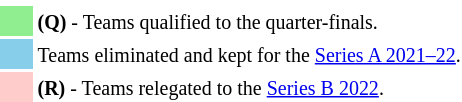<table>
<tr>
<td style="width: 20px;"></td>
<td bgcolor=#ffffff></td>
</tr>
<tr>
<td bgcolor=#90EE90></td>
<td bgcolor=#ffffff><small><strong>(Q)</strong> - Teams qualified to the quarter-finals.</small></td>
</tr>
<tr>
<td bgcolor=#87CEEB></td>
<td bgcolor=#ffffff><small>Teams eliminated and kept for the <a href='#'>Series A 2021–22</a>.</small></td>
</tr>
<tr>
<td bgcolor=#FFCCCC></td>
<td bgcolor=#ffffff><small><strong>(R)</strong> - Teams relegated to the <a href='#'>Series B 2022</a>.</small></td>
</tr>
</table>
